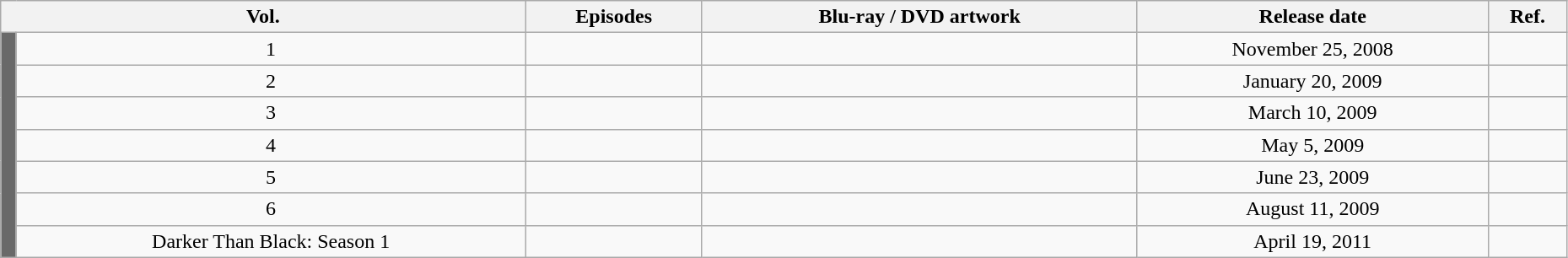<table class="wikitable" style="text-align: center; width: 98%;">
<tr>
<th colspan="2">Vol.</th>
<th>Episodes</th>
<th>Blu-ray / DVD artwork</th>
<th>Release date</th>
<th width="5%">Ref.</th>
</tr>
<tr>
<td rowspan="10" width="1%" style="background: DimGray;"></td>
<td>1</td>
<td></td>
<td></td>
<td>November 25, 2008</td>
<td></td>
</tr>
<tr>
<td>2</td>
<td></td>
<td></td>
<td>January 20, 2009</td>
<td></td>
</tr>
<tr>
<td>3</td>
<td></td>
<td></td>
<td>March 10, 2009</td>
<td></td>
</tr>
<tr>
<td>4</td>
<td></td>
<td></td>
<td>May 5, 2009</td>
<td></td>
</tr>
<tr>
<td>5</td>
<td></td>
<td></td>
<td>June 23, 2009</td>
<td></td>
</tr>
<tr>
<td>6</td>
<td></td>
<td></td>
<td>August 11, 2009</td>
<td></td>
</tr>
<tr>
<td>Darker Than Black: Season 1</td>
<td></td>
<td></td>
<td>April 19, 2011</td>
<td></td>
</tr>
</table>
